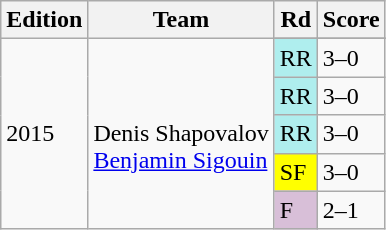<table class="wikitable sortable">
<tr>
<th scope="col" class="unsortable">Edition</th>
<th scope="col" class="unsortable">Team</th>
<th scope="col">Rd</th>
<th scope="col" class="unsortable">Score</th>
</tr>
<tr>
<td rowspan="6">2015</td>
<td rowspan="6"><br>Denis Shapovalov<br><a href='#'>Benjamin Sigouin</a></td>
</tr>
<tr>
<td bgcolor=afeeee data-sort-value="1R">RR</td>
<td> 3–0 </td>
</tr>
<tr>
<td bgcolor=afeeee data-sort-value="1R">RR</td>
<td> 3–0 </td>
</tr>
<tr>
<td bgcolor=afeeee data-sort-value="1R">RR</td>
<td> 3–0 </td>
</tr>
<tr>
<td bgcolor=yellow data-sort-value="7R">SF</td>
<td> 3–0 </td>
</tr>
<tr>
<td bgcolor=thistle data-sort-value="8R">F</td>
<td> 2–1 </td>
</tr>
</table>
